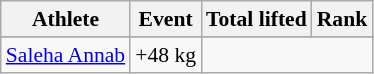<table class="wikitable" style="text-align:center; font-size:90%">
<tr>
<th>Athlete</th>
<th>Event</th>
<th>Total lifted</th>
<th>Rank</th>
</tr>
<tr>
</tr>
<tr>
<td align=left><a href='#'>Saleha Annab</a></td>
<td align=left>+48 kg</td>
<td colspan=2></td>
</tr>
</table>
